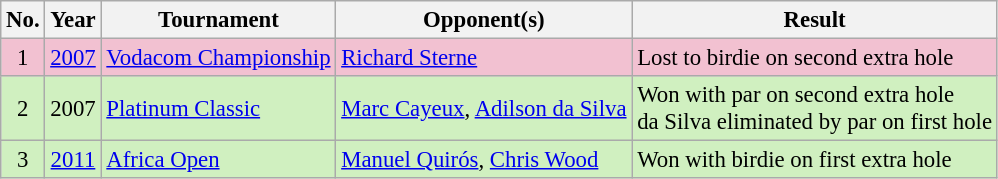<table class="wikitable" style="font-size:95%;">
<tr>
<th>No.</th>
<th>Year</th>
<th>Tournament</th>
<th>Opponent(s)</th>
<th>Result</th>
</tr>
<tr style="background:#F2C1D1;">
<td align=center>1</td>
<td align=center><a href='#'>2007</a></td>
<td><a href='#'>Vodacom Championship</a></td>
<td> <a href='#'>Richard Sterne</a></td>
<td>Lost to birdie on second extra hole</td>
</tr>
<tr style="background:#D0F0C0;">
<td align=center>2</td>
<td align=center>2007</td>
<td><a href='#'>Platinum Classic</a></td>
<td> <a href='#'>Marc Cayeux</a>,  <a href='#'>Adilson da Silva</a></td>
<td>Won with par on second extra hole<br>da Silva eliminated by par on first hole</td>
</tr>
<tr style="background:#D0F0C0;">
<td align=center>3</td>
<td align=center><a href='#'>2011</a></td>
<td><a href='#'>Africa Open</a></td>
<td> <a href='#'>Manuel Quirós</a>,  <a href='#'>Chris Wood</a></td>
<td>Won with birdie on first extra hole</td>
</tr>
</table>
